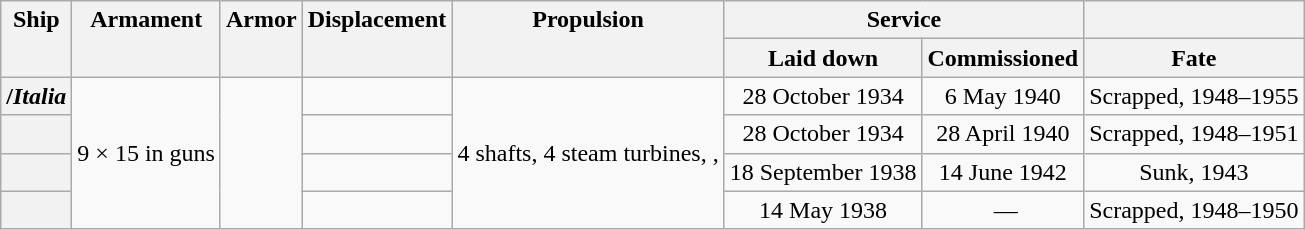<table class="wikitable plainrowheaders" style="text-align: center;">
<tr valign="top">
<th scope="col" rowspan="2">Ship</th>
<th scope="col" rowspan="2">Armament</th>
<th scope="col" rowspan="2">Armor</th>
<th scope="col" rowspan="2">Displacement</th>
<th scope="col" rowspan="2">Propulsion</th>
<th scope="col" colspan="2">Service</th>
<th></th>
</tr>
<tr valign="top">
<th scope="col">Laid down</th>
<th scope="col">Commissioned</th>
<th scope="col">Fate</th>
</tr>
<tr valign="center">
<th scope="row">/<em>Italia</em></th>
<td rowspan="4">9 × 15 in guns</td>
<td rowspan="4"></td>
<td></td>
<td rowspan="4">4 shafts, 4 steam turbines, , </td>
<td>28 October 1934</td>
<td>6 May 1940</td>
<td>Scrapped, 1948–1955</td>
</tr>
<tr valign="center">
<th scope="row"></th>
<td></td>
<td>28 October 1934</td>
<td>28 April 1940</td>
<td>Scrapped, 1948–1951</td>
</tr>
<tr valign="center">
<th scope="row"></th>
<td></td>
<td>18 September 1938</td>
<td>14 June 1942</td>
<td>Sunk, 1943</td>
</tr>
<tr valign="center">
<th scope="row"></th>
<td></td>
<td>14 May 1938</td>
<td> —</td>
<td>Scrapped, 1948–1950</td>
</tr>
</table>
